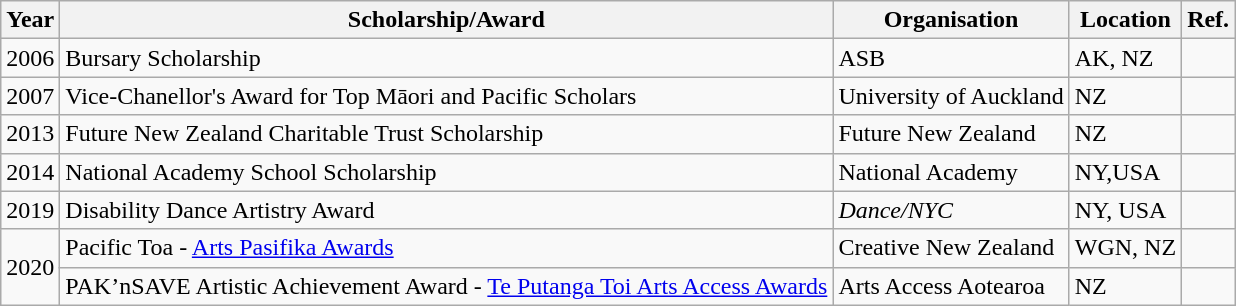<table class="wikitable">
<tr>
<th>Year</th>
<th>Scholarship/Award</th>
<th>Organisation</th>
<th>Location</th>
<th>Ref.</th>
</tr>
<tr>
<td>2006</td>
<td>Bursary Scholarship</td>
<td>ASB</td>
<td>AK, NZ</td>
<td></td>
</tr>
<tr>
<td>2007</td>
<td>Vice-Chanellor's Award for Top Māori and Pacific Scholars</td>
<td>University of Auckland</td>
<td>NZ</td>
<td></td>
</tr>
<tr>
<td>2013</td>
<td>Future New Zealand Charitable Trust Scholarship</td>
<td>Future New Zealand</td>
<td>NZ</td>
<td></td>
</tr>
<tr>
<td>2014</td>
<td>National Academy School Scholarship</td>
<td>National Academy</td>
<td>NY,USA</td>
<td></td>
</tr>
<tr>
<td>2019</td>
<td>Disability Dance Artistry Award</td>
<td><em>Dance/NYC</em></td>
<td>NY, USA</td>
<td></td>
</tr>
<tr>
<td rowspan="2">2020</td>
<td>Pacific Toa - <a href='#'>Arts Pasifika Awards</a></td>
<td>Creative New Zealand</td>
<td>WGN, NZ</td>
<td></td>
</tr>
<tr>
<td>PAK’nSAVE Artistic Achievement Award - <a href='#'>Te Putanga Toi Arts Access Awards</a></td>
<td>Arts Access Aotearoa</td>
<td>NZ</td>
<td></td>
</tr>
</table>
